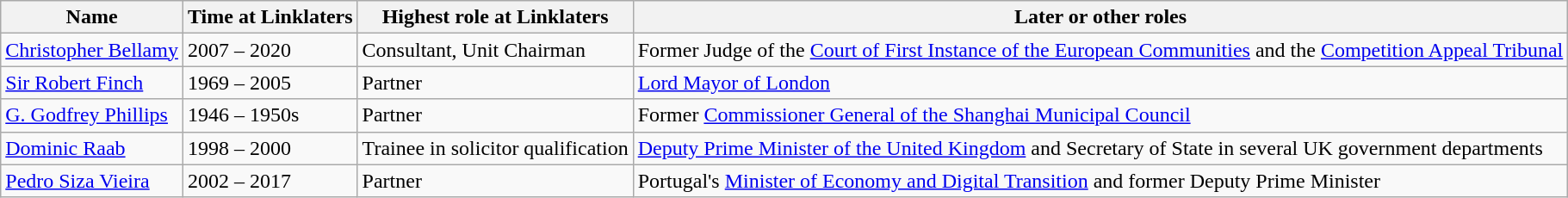<table class="wikitable">
<tr>
<th>Name</th>
<th>Time at Linklaters</th>
<th>Highest role at Linklaters</th>
<th>Later or other roles</th>
</tr>
<tr>
<td><a href='#'>Christopher Bellamy</a></td>
<td>2007 – 2020</td>
<td>Consultant, Unit Chairman</td>
<td>Former Judge of the <a href='#'>Court of First Instance of the European Communities</a> and the <a href='#'>Competition Appeal Tribunal</a></td>
</tr>
<tr>
<td><a href='#'>Sir Robert Finch</a></td>
<td>1969 – 2005</td>
<td>Partner</td>
<td><a href='#'>Lord Mayor of London</a></td>
</tr>
<tr>
<td><a href='#'>G. Godfrey Phillips</a></td>
<td>1946 – 1950s</td>
<td>Partner</td>
<td>Former <a href='#'>Commissioner General of the Shanghai Municipal Council</a></td>
</tr>
<tr>
<td><a href='#'>Dominic Raab</a></td>
<td>1998 – 2000</td>
<td>Trainee in solicitor qualification</td>
<td><a href='#'>Deputy Prime Minister of the United Kingdom</a> and Secretary of State in several UK government departments</td>
</tr>
<tr>
<td><a href='#'>Pedro Siza Vieira</a></td>
<td>2002 – 2017</td>
<td>Partner</td>
<td>Portugal's <a href='#'>Minister of Economy and Digital Transition</a> and former Deputy Prime Minister</td>
</tr>
</table>
